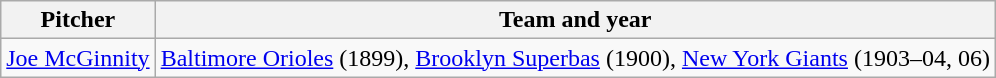<table class="wikitable">
<tr>
<th>Pitcher</th>
<th>Team and year</th>
</tr>
<tr>
<td><a href='#'>Joe McGinnity</a></td>
<td><a href='#'>Baltimore Orioles</a> (1899), <a href='#'>Brooklyn Superbas</a> (1900), <a href='#'>New York Giants</a> (1903–04, 06)</td>
</tr>
</table>
